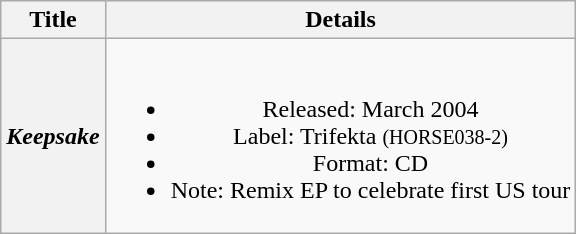<table class="wikitable plainrowheaders" style="text-align:center;" border="1">
<tr>
<th>Title</th>
<th>Details</th>
</tr>
<tr>
<th scope="row"><em>Keepsake</em></th>
<td><br><ul><li>Released: March 2004</li><li>Label: Trifekta <small>(HORSE038-2)</small></li><li>Format: CD</li><li>Note: Remix EP to celebrate first US tour</li></ul></td>
</tr>
</table>
